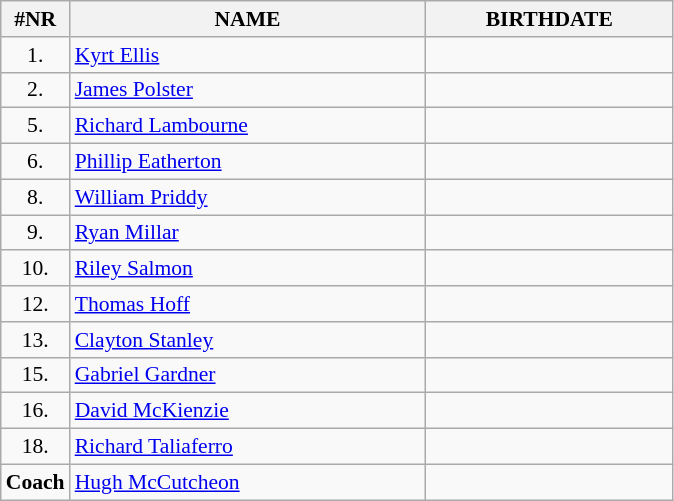<table class="wikitable" style="border-collapse: collapse; font-size: 90%;">
<tr>
<th>#NR</th>
<th align="left" style="width: 16em">NAME</th>
<th align="center" style="width: 11em">BIRTHDATE</th>
</tr>
<tr>
<td align="center">1.</td>
<td><a href='#'>Kyrt Ellis</a></td>
<td align="center"></td>
</tr>
<tr>
<td align="center">2.</td>
<td><a href='#'>James Polster</a></td>
<td align="center"></td>
</tr>
<tr>
<td align="center">5.</td>
<td><a href='#'>Richard Lambourne</a></td>
<td align="center"></td>
</tr>
<tr>
<td align="center">6.</td>
<td><a href='#'>Phillip Eatherton</a></td>
<td align="center"></td>
</tr>
<tr>
<td align="center">8.</td>
<td><a href='#'>William Priddy</a></td>
<td align="center"></td>
</tr>
<tr>
<td align="center">9.</td>
<td><a href='#'>Ryan Millar</a></td>
<td align="center"></td>
</tr>
<tr>
<td align="center">10.</td>
<td><a href='#'>Riley Salmon</a></td>
<td align="center"></td>
</tr>
<tr>
<td align="center">12.</td>
<td><a href='#'>Thomas Hoff</a></td>
<td align="center"></td>
</tr>
<tr>
<td align="center">13.</td>
<td><a href='#'>Clayton Stanley</a></td>
<td align="center"></td>
</tr>
<tr>
<td align="center">15.</td>
<td><a href='#'>Gabriel Gardner</a></td>
<td align="center"></td>
</tr>
<tr>
<td align="center">16.</td>
<td><a href='#'>David McKienzie</a></td>
<td align="center"></td>
</tr>
<tr>
<td align="center">18.</td>
<td><a href='#'>Richard Taliaferro</a></td>
<td align="center"></td>
</tr>
<tr>
<td align="center"><strong>Coach</strong></td>
<td><a href='#'>Hugh McCutcheon</a></td>
<td align="center"></td>
</tr>
</table>
